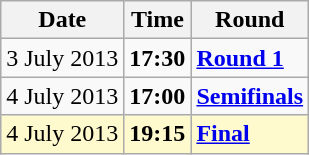<table class="wikitable">
<tr>
<th>Date</th>
<th>Time</th>
<th>Round</th>
</tr>
<tr>
<td>3 July 2013</td>
<td><strong>17:30</strong></td>
<td><strong><a href='#'>Round 1</a></strong></td>
</tr>
<tr>
<td>4 July 2013</td>
<td><strong>17:00</strong></td>
<td><strong><a href='#'>Semifinals</a></strong></td>
</tr>
<tr style=background:lemonchiffon>
<td>4 July 2013</td>
<td><strong>19:15</strong></td>
<td><strong><a href='#'>Final</a></strong></td>
</tr>
</table>
